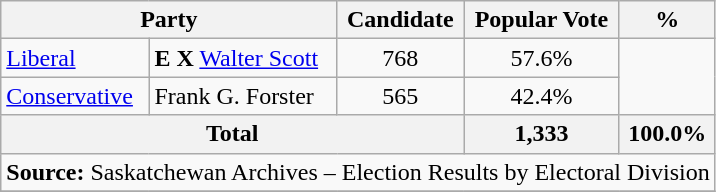<table class="wikitable">
<tr>
<th colspan="2">Party</th>
<th>Candidate</th>
<th>Popular Vote</th>
<th>%</th>
</tr>
<tr>
<td><a href='#'>Liberal</a></td>
<td><strong>E</strong> <strong>X</strong> <a href='#'>Walter Scott</a></td>
<td align=center>768</td>
<td align=center>57.6%</td>
</tr>
<tr>
<td><a href='#'>Conservative</a></td>
<td>Frank G. Forster</td>
<td align=center>565</td>
<td align=center>42.4%</td>
</tr>
<tr>
<th colspan=3 align=center>Total</th>
<th align=right>1,333</th>
<th align=right>100.0%</th>
</tr>
<tr>
<td align="center" colspan=5><strong>Source:</strong> Saskatchewan Archives – Election Results by Electoral Division</td>
</tr>
<tr>
</tr>
</table>
